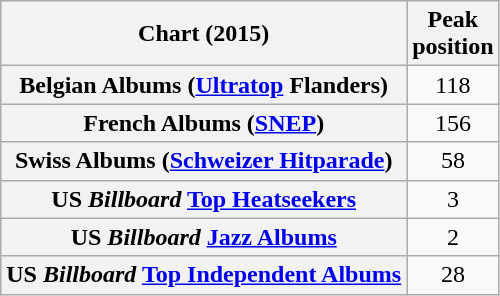<table class="wikitable sortable plainrowheaders" style="text-align:center">
<tr>
<th scope="col">Chart (2015)</th>
<th scope="col">Peak<br> position</th>
</tr>
<tr>
<th scope="row">Belgian Albums (<a href='#'>Ultratop</a> Flanders)</th>
<td>118</td>
</tr>
<tr>
<th scope="row">French Albums (<a href='#'>SNEP</a>)</th>
<td>156</td>
</tr>
<tr>
<th scope="row">Swiss Albums (<a href='#'>Schweizer Hitparade</a>)</th>
<td>58</td>
</tr>
<tr>
<th scope="row">US <em>Billboard</em> <a href='#'>Top Heatseekers</a></th>
<td>3</td>
</tr>
<tr>
<th scope="row">US <em>Billboard</em> <a href='#'>Jazz Albums</a></th>
<td>2</td>
</tr>
<tr>
<th scope="row">US <em>Billboard</em> <a href='#'>Top Independent Albums</a></th>
<td>28</td>
</tr>
</table>
